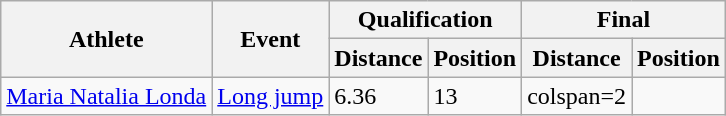<table class="wikitable">
<tr>
<th rowspan="2">Athlete</th>
<th rowspan="2">Event</th>
<th colspan="2">Qualification</th>
<th colspan="2">Final</th>
</tr>
<tr>
<th>Distance</th>
<th>Position</th>
<th>Distance</th>
<th>Position</th>
</tr>
<tr>
<td><a href='#'>Maria Natalia Londa</a></td>
<td><a href='#'>Long jump</a></td>
<td>6.36</td>
<td>13</td>
<td>colspan=2 </td>
</tr>
</table>
